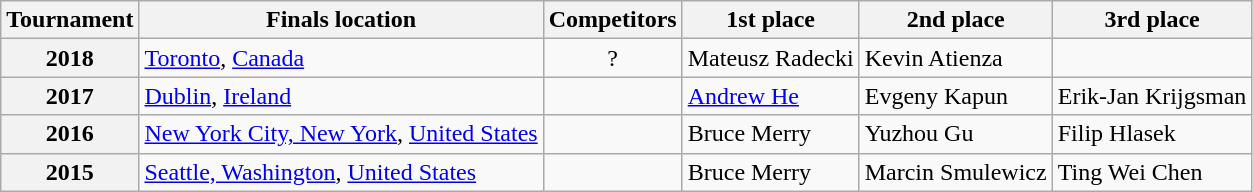<table class="wikitable sortable" style="text-align:left">
<tr>
<th>Tournament</th>
<th>Finals location</th>
<th data-sort-type="number">Competitors</th>
<th style="text-align:center">1st place</th>
<th style="text-align:center">2nd place</th>
<th style="text-align:center">3rd place</th>
</tr>
<tr>
<th style="text-align:center">2018</th>
<td><a href='#'>Toronto</a>, <a href='#'>Canada</a></td>
<td style="text-align:center">?</td>
<td> Mateusz Radecki</td>
<td> Kevin Atienza</td>
<td> </td>
</tr>
<tr>
<th style="text-align:center">2017</th>
<td><a href='#'>Dublin</a>, <a href='#'>Ireland</a></td>
<td style="text-align:center"></td>
<td> <a href='#'>Andrew He</a></td>
<td> Evgeny Kapun</td>
<td> Erik-Jan Krijgsman</td>
</tr>
<tr>
<th style="text-align:center">2016</th>
<td><a href='#'>New York City, New York</a>, <a href='#'>United States</a></td>
<td style="text-align:center"></td>
<td> Bruce Merry</td>
<td> Yuzhou Gu</td>
<td> Filip Hlasek</td>
</tr>
<tr>
<th style="text-align:center">2015</th>
<td><a href='#'>Seattle, Washington</a>, <a href='#'>United States</a></td>
<td style="text-align:center"></td>
<td> Bruce Merry</td>
<td> Marcin Smulewicz</td>
<td> Ting Wei Chen</td>
</tr>
</table>
